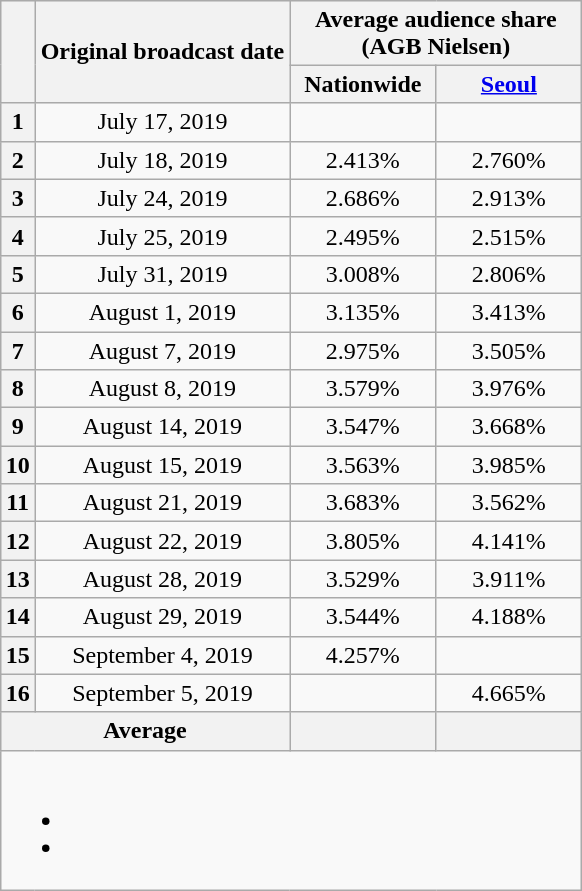<table class="wikitable" style="text-align:center;max-width:450px; margin-left: auto; margin-right: auto; border: none;">
<tr>
</tr>
<tr>
<th rowspan="2"></th>
<th rowspan="2">Original broadcast date</th>
<th colspan="2">Average audience share<br>(AGB Nielsen)</th>
</tr>
<tr>
<th width="90">Nationwide</th>
<th width="90"><a href='#'>Seoul</a></th>
</tr>
<tr>
<th>1</th>
<td>July 17, 2019</td>
<td></td>
<td></td>
</tr>
<tr>
<th>2</th>
<td>July 18, 2019</td>
<td>2.413%</td>
<td>2.760%</td>
</tr>
<tr>
<th>3</th>
<td>July 24, 2019</td>
<td>2.686%</td>
<td>2.913%</td>
</tr>
<tr>
<th>4</th>
<td>July 25, 2019</td>
<td>2.495%</td>
<td>2.515%</td>
</tr>
<tr>
<th>5</th>
<td>July 31, 2019</td>
<td>3.008%</td>
<td>2.806%</td>
</tr>
<tr>
<th>6</th>
<td>August 1, 2019</td>
<td>3.135%</td>
<td>3.413%</td>
</tr>
<tr>
<th>7</th>
<td>August 7, 2019</td>
<td>2.975%</td>
<td>3.505%</td>
</tr>
<tr>
<th>8</th>
<td>August 8, 2019</td>
<td>3.579%</td>
<td>3.976%</td>
</tr>
<tr>
<th>9</th>
<td>August 14, 2019</td>
<td>3.547%</td>
<td>3.668%</td>
</tr>
<tr>
<th>10</th>
<td>August 15, 2019</td>
<td>3.563%</td>
<td>3.985%</td>
</tr>
<tr>
<th>11</th>
<td>August 21, 2019</td>
<td>3.683%</td>
<td>3.562%</td>
</tr>
<tr>
<th>12</th>
<td>August 22, 2019</td>
<td>3.805%</td>
<td>4.141%</td>
</tr>
<tr>
<th>13</th>
<td>August 28, 2019</td>
<td>3.529%</td>
<td>3.911%</td>
</tr>
<tr>
<th>14</th>
<td>August 29, 2019</td>
<td>3.544%</td>
<td>4.188%</td>
</tr>
<tr>
<th>15</th>
<td>September 4, 2019</td>
<td>4.257%</td>
<td></td>
</tr>
<tr>
<th>16</th>
<td>September 5, 2019</td>
<td></td>
<td>4.665%</td>
</tr>
<tr>
<th colspan="2">Average</th>
<th></th>
<th></th>
</tr>
<tr>
<td colspan="6"><br><ul><li></li><li></li></ul></td>
</tr>
</table>
